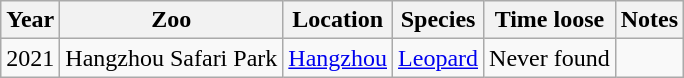<table class="wikitable sortable">
<tr>
<th data-sort-type="number">Year</th>
<th>Zoo</th>
<th>Location</th>
<th>Species</th>
<th>Time loose</th>
<th>Notes</th>
</tr>
<tr>
<td>2021</td>
<td>Hangzhou Safari Park</td>
<td><a href='#'>Hangzhou</a></td>
<td><a href='#'>Leopard</a></td>
<td>Never found</td>
<td></td>
</tr>
</table>
